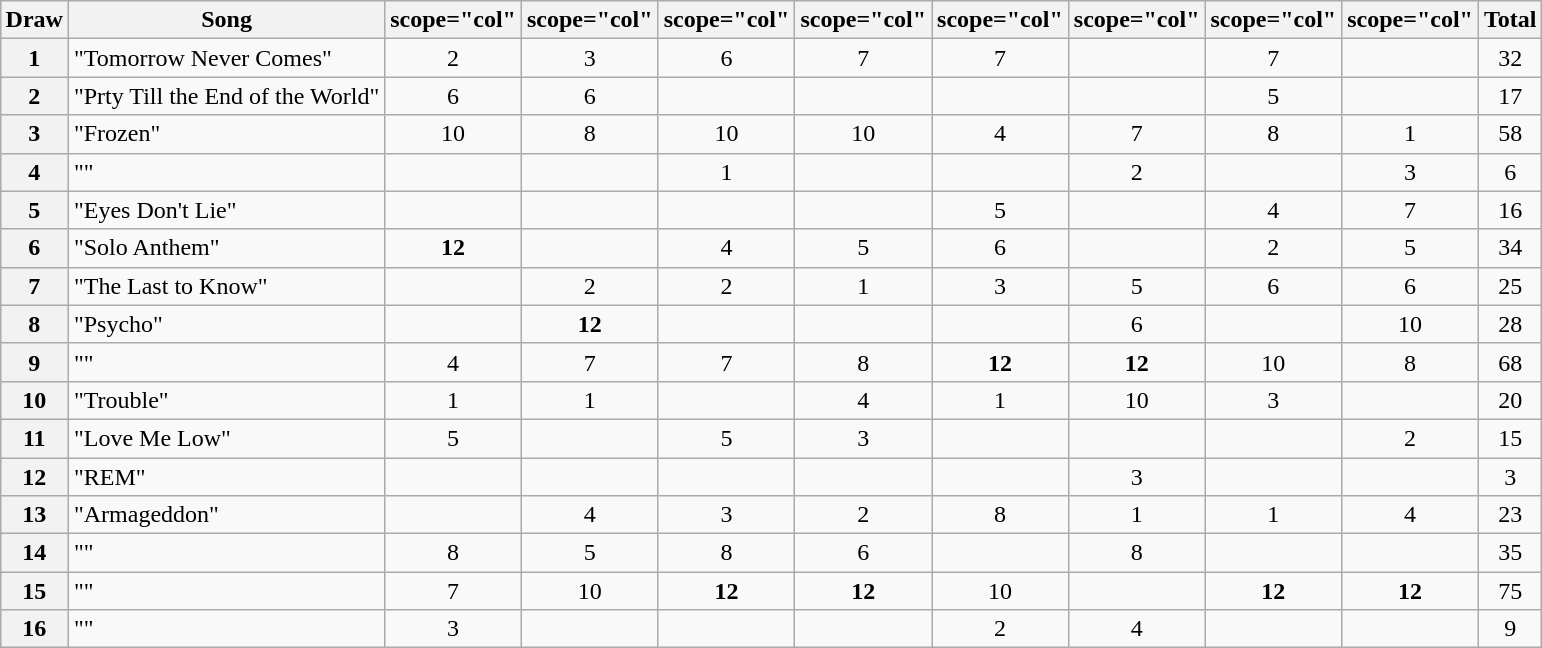<table class="wikitable plainrowheaders collapsible" style="margin: 1em auto 1em auto; text-align:center;">
<tr>
<th>Draw</th>
<th>Song</th>
<th>scope="col" </th>
<th>scope="col" </th>
<th>scope="col" </th>
<th>scope="col" </th>
<th>scope="col" </th>
<th>scope="col" </th>
<th>scope="col" </th>
<th>scope="col" </th>
<th>Total</th>
</tr>
<tr>
<th scope="row" style="text-align:center;">1</th>
<td align="left">"Tomorrow Never Comes"</td>
<td>2</td>
<td>3</td>
<td>6</td>
<td>7</td>
<td>7</td>
<td></td>
<td>7</td>
<td></td>
<td>32</td>
</tr>
<tr>
<th scope="row" style="text-align:center;">2</th>
<td align="left">"Prty Till the End of the World"</td>
<td>6</td>
<td>6</td>
<td></td>
<td></td>
<td></td>
<td></td>
<td>5</td>
<td></td>
<td>17</td>
</tr>
<tr>
<th scope="row" style="text-align:center;">3</th>
<td align="left">"Frozen"</td>
<td>10</td>
<td>8</td>
<td>10</td>
<td>10</td>
<td>4</td>
<td>7</td>
<td>8</td>
<td>1</td>
<td>58</td>
</tr>
<tr>
<th scope="row" style="text-align:center;">4</th>
<td align="left">""</td>
<td></td>
<td></td>
<td>1</td>
<td></td>
<td></td>
<td>2</td>
<td></td>
<td>3</td>
<td>6</td>
</tr>
<tr>
<th scope="row" style="text-align:center;">5</th>
<td align="left">"Eyes Don't Lie"</td>
<td></td>
<td></td>
<td></td>
<td></td>
<td>5</td>
<td></td>
<td>4</td>
<td>7</td>
<td>16</td>
</tr>
<tr>
<th scope="row" style="text-align:center;">6</th>
<td align="left">"Solo Anthem"</td>
<td><strong>12</strong></td>
<td></td>
<td>4</td>
<td>5</td>
<td>6</td>
<td></td>
<td>2</td>
<td>5</td>
<td>34</td>
</tr>
<tr>
<th scope="row" style="text-align:center;">7</th>
<td align="left">"The Last to Know"</td>
<td></td>
<td>2</td>
<td>2</td>
<td>1</td>
<td>3</td>
<td>5</td>
<td>6</td>
<td>6</td>
<td>25</td>
</tr>
<tr>
<th scope="row" style="text-align:center;">8</th>
<td align="left">"Psycho"</td>
<td></td>
<td><strong>12</strong></td>
<td></td>
<td></td>
<td></td>
<td>6</td>
<td></td>
<td>10</td>
<td>28</td>
</tr>
<tr>
<th scope="row" style="text-align:center;">9</th>
<td align="left">""</td>
<td>4</td>
<td>7</td>
<td>7</td>
<td>8</td>
<td><strong>12</strong></td>
<td><strong>12</strong></td>
<td>10</td>
<td>8</td>
<td>68</td>
</tr>
<tr>
<th scope="row" style="text-align:center;">10</th>
<td align="left">"Trouble"</td>
<td>1</td>
<td>1</td>
<td></td>
<td>4</td>
<td>1</td>
<td>10</td>
<td>3</td>
<td></td>
<td>20</td>
</tr>
<tr>
<th scope="row" style="text-align:center;">11</th>
<td align="left">"Love Me Low"</td>
<td>5</td>
<td></td>
<td>5</td>
<td>3</td>
<td></td>
<td></td>
<td></td>
<td>2</td>
<td>15</td>
</tr>
<tr>
<th scope="row" style="text-align:center;">12</th>
<td align="left">"REM"</td>
<td></td>
<td></td>
<td></td>
<td></td>
<td></td>
<td>3</td>
<td></td>
<td></td>
<td>3</td>
</tr>
<tr>
<th scope="row" style="text-align:center;">13</th>
<td align="left">"Armageddon"</td>
<td></td>
<td>4</td>
<td>3</td>
<td>2</td>
<td>8</td>
<td>1</td>
<td>1</td>
<td>4</td>
<td>23</td>
</tr>
<tr>
<th scope="row" style="text-align:center;">14</th>
<td align="left">""</td>
<td>8</td>
<td>5</td>
<td>8</td>
<td>6</td>
<td></td>
<td>8</td>
<td></td>
<td></td>
<td>35</td>
</tr>
<tr>
<th scope="row" style="text-align:center;">15</th>
<td align="left">""</td>
<td>7</td>
<td>10</td>
<td><strong>12</strong></td>
<td><strong>12</strong></td>
<td>10</td>
<td></td>
<td><strong>12</strong></td>
<td><strong>12</strong></td>
<td>75</td>
</tr>
<tr>
<th scope="row" style="text-align:center;">16</th>
<td align="left">""</td>
<td>3</td>
<td></td>
<td></td>
<td></td>
<td>2</td>
<td>4</td>
<td></td>
<td></td>
<td>9</td>
</tr>
</table>
